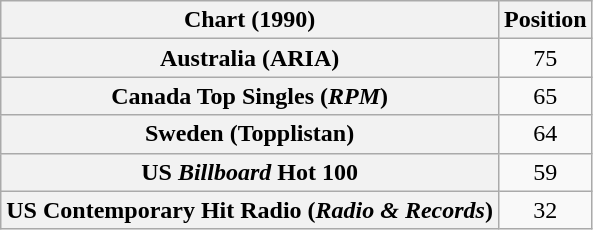<table class="wikitable sortable plainrowheaders" style="text-align:center">
<tr>
<th scope="col">Chart (1990)</th>
<th scope="col">Position</th>
</tr>
<tr>
<th scope="row">Australia (ARIA)</th>
<td>75</td>
</tr>
<tr>
<th scope="row">Canada Top Singles (<em>RPM</em>)</th>
<td>65</td>
</tr>
<tr>
<th scope="row">Sweden (Topplistan)</th>
<td>64</td>
</tr>
<tr>
<th scope="row">US <em>Billboard</em> Hot 100</th>
<td>59</td>
</tr>
<tr>
<th scope="row">US Contemporary Hit Radio (<em>Radio & Records</em>)</th>
<td>32</td>
</tr>
</table>
